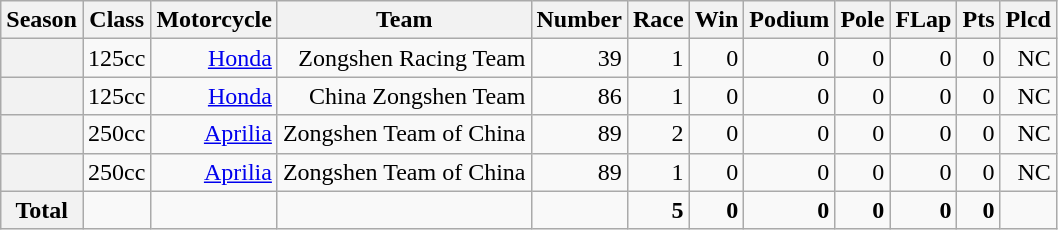<table class="wikitable">
<tr>
<th>Season</th>
<th>Class</th>
<th>Motorcycle</th>
<th>Team</th>
<th>Number</th>
<th>Race</th>
<th>Win</th>
<th>Podium</th>
<th>Pole</th>
<th>FLap</th>
<th>Pts</th>
<th>Plcd</th>
</tr>
<tr align="right">
<th></th>
<td>125cc</td>
<td><a href='#'>Honda</a></td>
<td>Zongshen Racing Team</td>
<td>39</td>
<td>1</td>
<td>0</td>
<td>0</td>
<td>0</td>
<td>0</td>
<td>0</td>
<td>NC</td>
</tr>
<tr align="right">
<th></th>
<td>125cc</td>
<td><a href='#'>Honda</a></td>
<td>China Zongshen Team</td>
<td>86</td>
<td>1</td>
<td>0</td>
<td>0</td>
<td>0</td>
<td>0</td>
<td>0</td>
<td>NC</td>
</tr>
<tr align="right">
<th></th>
<td>250cc</td>
<td><a href='#'>Aprilia</a></td>
<td>Zongshen Team of China</td>
<td>89</td>
<td>2</td>
<td>0</td>
<td>0</td>
<td>0</td>
<td>0</td>
<td>0</td>
<td>NC</td>
</tr>
<tr align="right">
<th></th>
<td>250cc</td>
<td><a href='#'>Aprilia</a></td>
<td>Zongshen Team of China</td>
<td>89</td>
<td>1</td>
<td>0</td>
<td>0</td>
<td>0</td>
<td>0</td>
<td>0</td>
<td>NC</td>
</tr>
<tr align="right">
<th>Total</th>
<td></td>
<td></td>
<td></td>
<td></td>
<td><strong>5</strong></td>
<td><strong>0</strong></td>
<td><strong>0</strong></td>
<td><strong>0</strong></td>
<td><strong>0</strong></td>
<td><strong>0</strong></td>
<td></td>
</tr>
</table>
